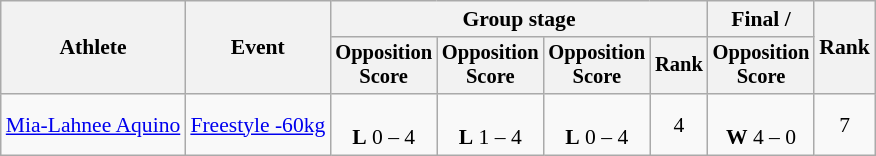<table class="wikitable" style="font-size:90%">
<tr>
<th rowspan=2>Athlete</th>
<th rowspan=2>Event</th>
<th colspan=4>Group stage</th>
<th>Final / </th>
<th rowspan=2>Rank</th>
</tr>
<tr style="font-size:95%">
<th>Opposition<br>Score</th>
<th>Opposition<br>Score</th>
<th>Opposition<br>Score</th>
<th>Rank</th>
<th>Opposition<br>Score</th>
</tr>
<tr align=center>
<td align=left><a href='#'>Mia-Lahnee Aquino</a></td>
<td align=left><a href='#'>Freestyle -60kg</a></td>
<td><br><strong>L</strong> 0 – 4</td>
<td><br><strong>L</strong> 1 – 4</td>
<td><br><strong>L</strong> 0 – 4</td>
<td>4 </td>
<td><br><strong>W</strong> 4 – 0</td>
<td>7</td>
</tr>
</table>
